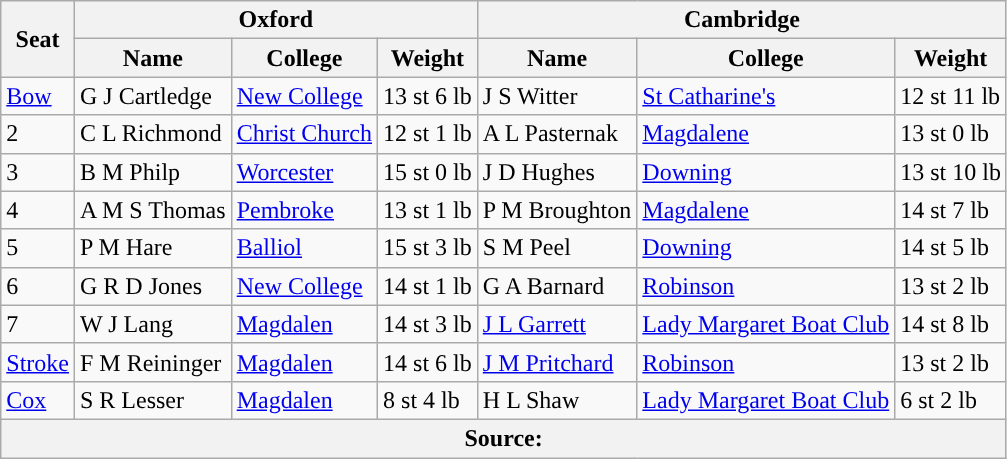<table class="wikitable">
<tr>
<th rowspan="2" scope="col">Seat</th>
<th colspan="3" scope="col">Oxford <br> </th>
<th colspan="3" scope="col">Cambridge <br> </th>
</tr>
<tr>
<th>Name</th>
<th>College</th>
<th>Weight</th>
<th>Name</th>
<th>College</th>
<th>Weight</th>
</tr>
<tr>
<td><a href='#'>Bow</a></td>
<td>G J Cartledge</td>
<td><a href='#'>New College</a></td>
<td>13 st 6 lb</td>
<td>J S Witter</td>
<td><a href='#'>St Catharine's</a></td>
<td>12 st 11 lb</td>
</tr>
<tr>
<td>2</td>
<td>C L Richmond</td>
<td><a href='#'>Christ Church</a></td>
<td>12 st 1 lb</td>
<td>A L Pasternak</td>
<td><a href='#'>Magdalene</a></td>
<td>13 st 0 lb</td>
</tr>
<tr>
<td>3</td>
<td>B M Philp</td>
<td><a href='#'>Worcester</a></td>
<td>15 st 0 lb</td>
<td>J D Hughes</td>
<td><a href='#'>Downing</a></td>
<td>13 st 10 lb</td>
</tr>
<tr>
<td>4</td>
<td>A M S Thomas</td>
<td><a href='#'>Pembroke</a></td>
<td>13 st 1 lb</td>
<td>P M Broughton</td>
<td><a href='#'>Magdalene</a></td>
<td>14 st 7 lb</td>
</tr>
<tr>
<td>5</td>
<td>P M Hare</td>
<td><a href='#'>Balliol</a></td>
<td>15 st 3 lb</td>
<td>S M Peel</td>
<td><a href='#'>Downing</a></td>
<td>14 st 5 lb</td>
</tr>
<tr>
<td>6</td>
<td>G R D Jones</td>
<td><a href='#'>New College</a></td>
<td>14 st 1 lb</td>
<td>G A Barnard</td>
<td><a href='#'>Robinson</a></td>
<td>13 st 2 lb</td>
</tr>
<tr>
<td>7</td>
<td>W J Lang</td>
<td><a href='#'>Magdalen</a></td>
<td>14 st 3 lb</td>
<td><a href='#'>J L Garrett</a></td>
<td><a href='#'>Lady Margaret Boat Club</a></td>
<td>14 st 8 lb</td>
</tr>
<tr>
<td><a href='#'>Stroke</a></td>
<td>F M Reininger</td>
<td><a href='#'>Magdalen</a></td>
<td>14 st 6 lb</td>
<td><a href='#'>J M Pritchard</a></td>
<td><a href='#'>Robinson</a></td>
<td>13 st 2 lb</td>
</tr>
<tr>
<td><a href='#'>Cox</a></td>
<td>S R Lesser</td>
<td><a href='#'>Magdalen</a></td>
<td>8 st 4 lb</td>
<td>H L Shaw</td>
<td><a href='#'>Lady Margaret Boat Club</a></td>
<td>6 st 2 lb</td>
</tr>
<tr>
<th colspan="7">Source:</th>
</tr>
</table>
